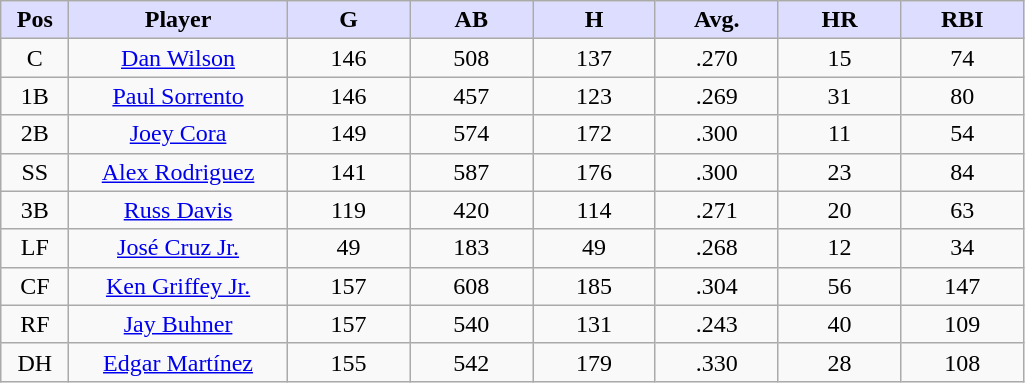<table class="wikitable sortable">
<tr>
<th style="background:#ddf; width:5%;">Pos</th>
<th style="background:#ddf; width:16%;">Player</th>
<th style="background:#ddf; width:9%;">G</th>
<th style="background:#ddf; width:9%;">AB</th>
<th style="background:#ddf; width:9%;">H</th>
<th style="background:#ddf; width:9%;">Avg.</th>
<th style="background:#ddf; width:9%;">HR</th>
<th style="background:#ddf; width:9%;">RBI</th>
</tr>
<tr align="center">
<td>C</td>
<td><a href='#'>Dan Wilson</a></td>
<td>146</td>
<td>508</td>
<td>137</td>
<td>.270</td>
<td>15</td>
<td>74</td>
</tr>
<tr align="center">
<td>1B</td>
<td><a href='#'>Paul Sorrento</a></td>
<td>146</td>
<td>457</td>
<td>123</td>
<td>.269</td>
<td>31</td>
<td>80</td>
</tr>
<tr align="center">
<td>2B</td>
<td><a href='#'>Joey Cora</a></td>
<td>149</td>
<td>574</td>
<td>172</td>
<td>.300</td>
<td>11</td>
<td>54</td>
</tr>
<tr align="center">
<td>SS</td>
<td><a href='#'>Alex Rodriguez</a></td>
<td>141</td>
<td>587</td>
<td>176</td>
<td>.300</td>
<td>23</td>
<td>84</td>
</tr>
<tr align="center">
<td>3B</td>
<td><a href='#'>Russ Davis</a></td>
<td>119</td>
<td>420</td>
<td>114</td>
<td>.271</td>
<td>20</td>
<td>63</td>
</tr>
<tr align="center">
<td>LF</td>
<td><a href='#'>José Cruz Jr.</a></td>
<td>49</td>
<td>183</td>
<td>49</td>
<td>.268</td>
<td>12</td>
<td>34</td>
</tr>
<tr align="center">
<td>CF</td>
<td><a href='#'>Ken Griffey Jr.</a></td>
<td>157</td>
<td>608</td>
<td>185</td>
<td>.304</td>
<td>56</td>
<td>147</td>
</tr>
<tr align="center">
<td>RF</td>
<td><a href='#'>Jay Buhner</a></td>
<td>157</td>
<td>540</td>
<td>131</td>
<td>.243</td>
<td>40</td>
<td>109</td>
</tr>
<tr align="center">
<td>DH</td>
<td><a href='#'>Edgar Martínez</a></td>
<td>155</td>
<td>542</td>
<td>179</td>
<td>.330</td>
<td>28</td>
<td>108</td>
</tr>
</table>
